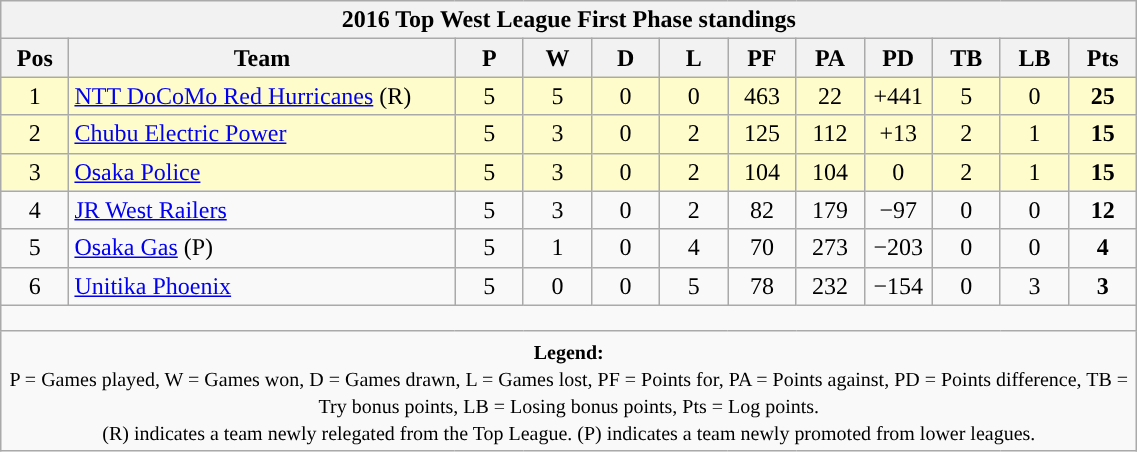<table class="wikitable" style="text-align:center; font-size:100%; width:60%;">
<tr>
<th colspan="100%" cellpadding="0" cellspacing="0"><strong>2016 Top West League First Phase standings</strong></th>
</tr>
<tr>
<th style="width:6%;">Pos</th>
<th style="width:34%;">Team</th>
<th style="width:6%;">P</th>
<th style="width:6%;">W</th>
<th style="width:6%;">D</th>
<th style="width:6%;">L</th>
<th style="width:6%;">PF</th>
<th style="width:6%;">PA</th>
<th style="width:6%;">PD</th>
<th style="width:6%;">TB</th>
<th style="width:6%;">LB</th>
<th style="width:6%;">Pts<br></th>
</tr>
<tr style="background:#FFFCCC;">
<td>1</td>
<td style="text-align:left;"><a href='#'>NTT DoCoMo Red Hurricanes</a> (R)</td>
<td>5</td>
<td>5</td>
<td>0</td>
<td>0</td>
<td>463</td>
<td>22</td>
<td>+441</td>
<td>5</td>
<td>0</td>
<td><strong>25</strong></td>
</tr>
<tr style="background:#FFFCCC;">
<td>2</td>
<td style="text-align:left;"><a href='#'>Chubu Electric Power</a></td>
<td>5</td>
<td>3</td>
<td>0</td>
<td>2</td>
<td>125</td>
<td>112</td>
<td>+13</td>
<td>2</td>
<td>1</td>
<td><strong>15</strong></td>
</tr>
<tr style="background:#FFFCCC;">
<td>3</td>
<td style="text-align:left;"><a href='#'>Osaka Police</a></td>
<td>5</td>
<td>3</td>
<td>0</td>
<td>2</td>
<td>104</td>
<td>104</td>
<td>0</td>
<td>2</td>
<td>1</td>
<td><strong>15</strong></td>
</tr>
<tr>
<td>4</td>
<td style="text-align:left;"><a href='#'>JR West Railers</a></td>
<td>5</td>
<td>3</td>
<td>0</td>
<td>2</td>
<td>82</td>
<td>179</td>
<td>−97</td>
<td>0</td>
<td>0</td>
<td><strong>12</strong></td>
</tr>
<tr>
<td>5</td>
<td style="text-align:left;"><a href='#'>Osaka Gas</a> (P)</td>
<td>5</td>
<td>1</td>
<td>0</td>
<td>4</td>
<td>70</td>
<td>273</td>
<td>−203</td>
<td>0</td>
<td>0</td>
<td><strong>4</strong></td>
</tr>
<tr>
<td>6</td>
<td style="text-align:left;"><a href='#'>Unitika Phoenix</a></td>
<td>5</td>
<td>0</td>
<td>0</td>
<td>5</td>
<td>78</td>
<td>232</td>
<td>−154</td>
<td>0</td>
<td>3</td>
<td><strong>3</strong></td>
</tr>
<tr>
<td colspan="100%" style="height:10px;"></td>
</tr>
<tr>
<td colspan="100%"><small><strong>Legend:</strong> <br> P = Games played, W = Games won, D = Games drawn, L = Games lost, PF = Points for, PA = Points against, PD = Points difference, TB = Try bonus points, LB = Losing bonus points, Pts = Log points. <br> (R) indicates a team newly relegated from the Top League. (P) indicates a team newly promoted from lower leagues.</small></td>
</tr>
</table>
